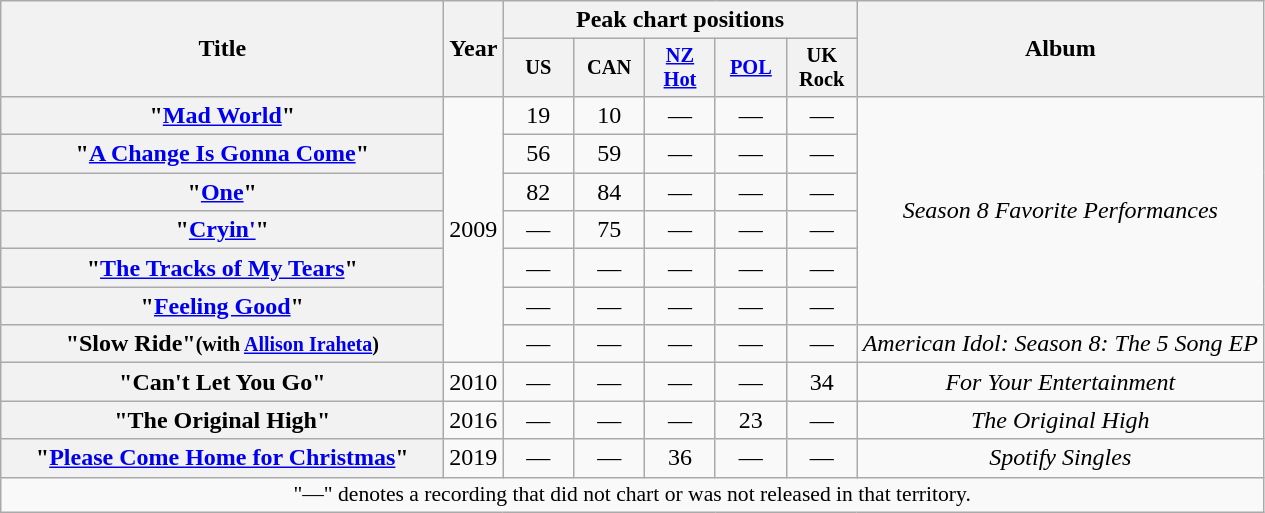<table class="wikitable plainrowheaders" style="text-align:center;">
<tr>
<th scope="colw" rowspan="2" style="width:18em;">Title</th>
<th scope="col" rowspan="2">Year</th>
<th scope="col" colspan="5">Peak chart positions</th>
<th scope="col" rowspan="2">Album</th>
</tr>
<tr>
<th scope="col" style="width:3em;font-size:85%;">US<br></th>
<th scope="col" style="width:3em;font-size:85%;">CAN<br></th>
<th scope="col" style="width:3em;font-size:85%;"><a href='#'>NZ<br>Hot</a><br></th>
<th scope="col" style="width:3em;font-size:85%;"><a href='#'>POL</a><br></th>
<th scope="col" style="width:3em;font-size:85%;">UK Rock<br></th>
</tr>
<tr>
<th scope="row">"<a href='#'>Mad World</a>"</th>
<td rowspan="7">2009</td>
<td>19</td>
<td>10</td>
<td>—</td>
<td>—</td>
<td>—</td>
<td rowspan="6"><em>Season 8 Favorite Performances</em></td>
</tr>
<tr>
<th scope="row">"<a href='#'>A Change Is Gonna Come</a>"</th>
<td>56</td>
<td>59</td>
<td>—</td>
<td>—</td>
<td>—</td>
</tr>
<tr>
<th scope="row">"<a href='#'>One</a>"</th>
<td>82</td>
<td>84</td>
<td>—</td>
<td>—</td>
<td>—</td>
</tr>
<tr>
<th scope="row">"<a href='#'>Cryin'</a>"</th>
<td>—</td>
<td>75</td>
<td>—</td>
<td>—</td>
<td>—</td>
</tr>
<tr>
<th scope="row">"<a href='#'>The Tracks of My Tears</a>"</th>
<td>—</td>
<td>—</td>
<td>—</td>
<td>—</td>
<td>—</td>
</tr>
<tr>
<th scope="row">"<a href='#'>Feeling Good</a>"</th>
<td>—</td>
<td>—</td>
<td>—</td>
<td>—</td>
<td>—</td>
</tr>
<tr>
<th scope="row">"Slow Ride"<small>(with <a href='#'>Allison Iraheta</a>)</small></th>
<td>—</td>
<td>—</td>
<td>—</td>
<td>—</td>
<td>—</td>
<td><em>American Idol: Season 8: The 5 Song EP</em></td>
</tr>
<tr>
<th scope="row">"Can't Let You Go"</th>
<td>2010</td>
<td>—</td>
<td>—</td>
<td>—</td>
<td>—</td>
<td>34</td>
<td><em>For Your Entertainment</em></td>
</tr>
<tr>
<th scope="row">"The Original High"</th>
<td>2016</td>
<td>—</td>
<td>—</td>
<td>—</td>
<td>23</td>
<td>—</td>
<td><em>The Original High</em></td>
</tr>
<tr>
<th scope="row">"<a href='#'>Please Come Home for Christmas</a>"</th>
<td>2019</td>
<td>—</td>
<td>—</td>
<td>36</td>
<td>—</td>
<td>—</td>
<td><em>Spotify Singles</em></td>
</tr>
<tr>
<td colspan="9" style="font-size:90%">"—" denotes a recording that did not chart or was not released in that territory.</td>
</tr>
</table>
